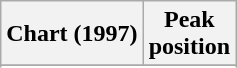<table class="wikitable sortable">
<tr>
<th align="left">Chart (1997)</th>
<th align="center">Peak<br>position</th>
</tr>
<tr>
</tr>
<tr>
</tr>
</table>
